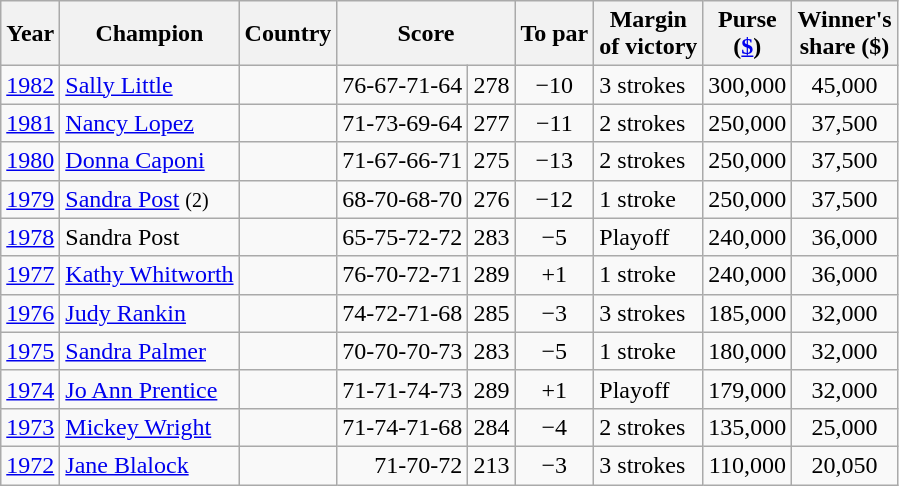<table class="wikitable">
<tr>
<th>Year</th>
<th>Champion</th>
<th>Country</th>
<th colspan=2>Score</th>
<th>To par</th>
<th>Margin<br>of victory</th>
<th>Purse<br>(<a href='#'>$</a>)</th>
<th>Winner's<br>share ($)</th>
</tr>
<tr>
<td><a href='#'>1982</a></td>
<td><a href='#'>Sally Little</a></td>
<td></td>
<td>76-67-71-64</td>
<td>278</td>
<td align=center>−10</td>
<td>3 strokes</td>
<td align=center>300,000</td>
<td align=center>45,000</td>
</tr>
<tr>
<td><a href='#'>1981</a></td>
<td><a href='#'>Nancy Lopez</a></td>
<td></td>
<td>71-73-69-64</td>
<td>277</td>
<td align=center>−11</td>
<td>2 strokes</td>
<td align=center>250,000</td>
<td align=center>37,500</td>
</tr>
<tr>
<td><a href='#'>1980</a></td>
<td><a href='#'>Donna Caponi</a></td>
<td></td>
<td>71-67-66-71</td>
<td>275</td>
<td align=center>−13</td>
<td>2 strokes</td>
<td align=center>250,000</td>
<td align=center>37,500</td>
</tr>
<tr>
<td><a href='#'>1979</a></td>
<td><a href='#'>Sandra Post</a> <small>(2)</small></td>
<td></td>
<td>68-70-68-70</td>
<td>276</td>
<td align=center>−12</td>
<td>1 stroke</td>
<td align=center>250,000</td>
<td align=center>37,500</td>
</tr>
<tr>
<td><a href='#'>1978</a></td>
<td>Sandra Post</td>
<td></td>
<td>65-75-72-72</td>
<td>283</td>
<td align=center>−5</td>
<td>Playoff</td>
<td align=center>240,000</td>
<td align=center>36,000</td>
</tr>
<tr>
<td><a href='#'>1977</a></td>
<td><a href='#'>Kathy Whitworth</a></td>
<td></td>
<td>76-70-72-71</td>
<td>289</td>
<td align=center>+1</td>
<td>1 stroke</td>
<td align=center>240,000</td>
<td align=center>36,000</td>
</tr>
<tr>
<td><a href='#'>1976</a></td>
<td><a href='#'>Judy Rankin</a></td>
<td></td>
<td>74-72-71-68</td>
<td>285</td>
<td align=center>−3</td>
<td>3 strokes</td>
<td align=center>185,000</td>
<td align=center>32,000</td>
</tr>
<tr>
<td><a href='#'>1975</a></td>
<td><a href='#'>Sandra Palmer</a></td>
<td></td>
<td>70-70-70-73</td>
<td>283</td>
<td align=center>−5</td>
<td>1 stroke</td>
<td align=center>180,000</td>
<td align=center>32,000</td>
</tr>
<tr>
<td><a href='#'>1974</a></td>
<td><a href='#'>Jo Ann Prentice</a></td>
<td></td>
<td>71-71-74-73</td>
<td>289</td>
<td align=center>+1</td>
<td>Playoff</td>
<td align=center>179,000</td>
<td align=center>32,000</td>
</tr>
<tr>
<td><a href='#'>1973</a></td>
<td><a href='#'>Mickey Wright</a></td>
<td></td>
<td>71-74-71-68</td>
<td>284</td>
<td align=center>−4</td>
<td>2 strokes</td>
<td align=center>135,000</td>
<td align=center>25,000</td>
</tr>
<tr>
<td><a href='#'>1972</a></td>
<td><a href='#'>Jane Blalock</a></td>
<td></td>
<td align=right>71-70-72</td>
<td>213</td>
<td align=center>−3</td>
<td>3 strokes</td>
<td align=center>110,000</td>
<td align=center>20,050</td>
</tr>
</table>
